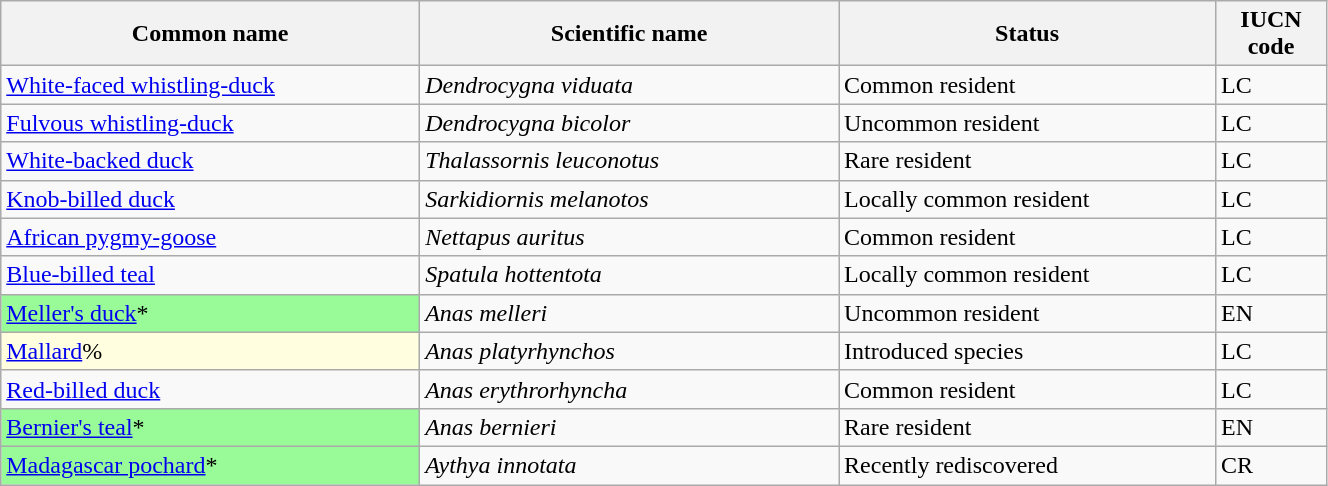<table width=70% class="wikitable sortable">
<tr>
<th width=20%>Common name</th>
<th width=20%>Scientific name</th>
<th width=18%>Status</th>
<th width=5%>IUCN code</th>
</tr>
<tr>
<td><a href='#'>White-faced whistling-duck</a></td>
<td><em>Dendrocygna viduata</em></td>
<td>Common resident</td>
<td>LC</td>
</tr>
<tr>
<td><a href='#'>Fulvous whistling-duck</a></td>
<td><em>Dendrocygna bicolor</em></td>
<td>Uncommon resident</td>
<td>LC</td>
</tr>
<tr>
<td><a href='#'>White-backed duck</a></td>
<td><em>Thalassornis leuconotus</em></td>
<td>Rare resident</td>
<td>LC</td>
</tr>
<tr>
<td><a href='#'>Knob-billed duck</a></td>
<td><em>Sarkidiornis melanotos</em></td>
<td>Locally common resident</td>
<td>LC</td>
</tr>
<tr>
<td><a href='#'>African pygmy-goose</a></td>
<td><em>Nettapus auritus</em></td>
<td>Common resident</td>
<td>LC</td>
</tr>
<tr>
<td><a href='#'>Blue-billed teal</a></td>
<td><em>Spatula hottentota</em></td>
<td>Locally common resident</td>
<td>LC</td>
</tr>
<tr>
<td style="background:palegreen; color:black"><a href='#'>Meller's duck</a>*</td>
<td><em>Anas melleri</em></td>
<td>Uncommon resident</td>
<td>EN</td>
</tr>
<tr>
<td style="background:lightyellow; color:black"><a href='#'>Mallard</a>%</td>
<td><em>Anas platyrhynchos</em></td>
<td>Introduced species</td>
<td>LC</td>
</tr>
<tr>
<td><a href='#'>Red-billed duck</a></td>
<td><em>Anas erythrorhyncha</em></td>
<td>Common resident</td>
<td>LC</td>
</tr>
<tr>
<td style="background:palegreen; color:black"><a href='#'>Bernier's teal</a>*</td>
<td><em>Anas bernieri</em></td>
<td>Rare resident</td>
<td>EN</td>
</tr>
<tr>
<td style="background:palegreen; color:black"><a href='#'>Madagascar pochard</a>*</td>
<td><em>Aythya innotata</em></td>
<td>Recently rediscovered</td>
<td>CR</td>
</tr>
</table>
